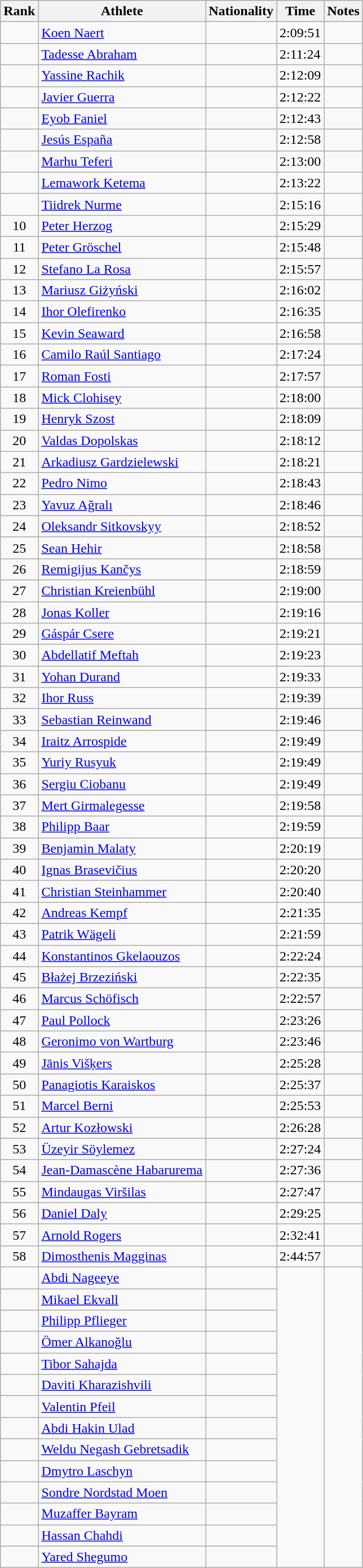<table class="wikitable sortable" style="text-align:left">
<tr>
<th>Rank</th>
<th>Athlete</th>
<th>Nationality</th>
<th>Time</th>
<th>Notes</th>
</tr>
<tr>
<td style="text-align:center"></td>
<td><a href='#'>Koen Naert</a></td>
<td></td>
<td>2:09:51</td>
<td><strong></strong></td>
</tr>
<tr>
<td style="text-align:center"></td>
<td><a href='#'>Tadesse Abraham</a></td>
<td></td>
<td>2:11:24</td>
<td></td>
</tr>
<tr>
<td style="text-align:center"></td>
<td><a href='#'>Yassine Rachik</a></td>
<td></td>
<td>2:12:09</td>
<td></td>
</tr>
<tr>
<td style="text-align:center"></td>
<td><a href='#'>Javier Guerra</a></td>
<td></td>
<td>2:12:22</td>
<td></td>
</tr>
<tr>
<td style="text-align:center"></td>
<td><a href='#'>Eyob Faniel</a></td>
<td></td>
<td>2:12:43</td>
<td></td>
</tr>
<tr>
<td style="text-align:center"></td>
<td><a href='#'>Jesús España</a></td>
<td></td>
<td>2:12:58</td>
<td></td>
</tr>
<tr>
<td style="text-align:center"></td>
<td><a href='#'>Marhu Teferi</a></td>
<td></td>
<td>2:13:00</td>
<td><strong></strong></td>
</tr>
<tr>
<td style="text-align:center"></td>
<td><a href='#'>Lemawork Ketema</a></td>
<td></td>
<td>2:13:22</td>
<td></td>
</tr>
<tr>
<td style="text-align:center"></td>
<td><a href='#'>Tiidrek Nurme</a></td>
<td></td>
<td>2:15:16</td>
<td></td>
</tr>
<tr>
<td style="text-align:center">10</td>
<td><a href='#'>Peter Herzog</a></td>
<td></td>
<td>2:15:29</td>
<td></td>
</tr>
<tr>
<td style="text-align:center">11</td>
<td><a href='#'>Peter Gröschel</a></td>
<td></td>
<td>2:15:48</td>
<td></td>
</tr>
<tr>
<td style="text-align:center">12</td>
<td><a href='#'>Stefano La Rosa</a></td>
<td></td>
<td>2:15:57</td>
<td></td>
</tr>
<tr>
<td style="text-align:center">13</td>
<td><a href='#'>Mariusz Giżyński</a></td>
<td></td>
<td>2:16:02</td>
<td></td>
</tr>
<tr>
<td style="text-align:center">14</td>
<td><a href='#'>Ihor Olefirenko</a></td>
<td></td>
<td>2:16:35</td>
<td></td>
</tr>
<tr>
<td style="text-align:center">15</td>
<td><a href='#'>Kevin Seaward</a></td>
<td></td>
<td>2:16:58</td>
<td></td>
</tr>
<tr>
<td style="text-align:center">16</td>
<td><a href='#'>Camilo Raúl Santiago</a></td>
<td></td>
<td>2:17:24</td>
<td></td>
</tr>
<tr>
<td style="text-align:center">17</td>
<td><a href='#'>Roman Fosti</a></td>
<td></td>
<td>2:17:57</td>
<td></td>
</tr>
<tr>
<td style="text-align:center">18</td>
<td><a href='#'>Mick Clohisey</a></td>
<td></td>
<td>2:18:00</td>
<td></td>
</tr>
<tr>
<td style="text-align:center">19</td>
<td><a href='#'>Henryk Szost</a></td>
<td></td>
<td>2:18:09</td>
<td></td>
</tr>
<tr>
<td style="text-align:center">20</td>
<td><a href='#'>Valdas Dopolskas</a></td>
<td></td>
<td>2:18:12</td>
<td></td>
</tr>
<tr>
<td style="text-align:center">21</td>
<td><a href='#'>Arkadiusz Gardzielewski</a></td>
<td></td>
<td>2:18:21</td>
<td></td>
</tr>
<tr>
<td style="text-align:center">22</td>
<td><a href='#'>Pedro Nimo</a></td>
<td></td>
<td>2:18:43</td>
<td></td>
</tr>
<tr>
<td style="text-align:center">23</td>
<td><a href='#'>Yavuz Ağralı</a></td>
<td></td>
<td>2:18:46</td>
<td></td>
</tr>
<tr>
<td style="text-align:center">24</td>
<td><a href='#'>Oleksandr Sitkovskyy</a></td>
<td></td>
<td>2:18:52</td>
<td></td>
</tr>
<tr>
<td style="text-align:center">25</td>
<td><a href='#'>Sean Hehir</a></td>
<td></td>
<td>2:18:58</td>
<td></td>
</tr>
<tr>
<td style="text-align:center">26</td>
<td><a href='#'>Remigijus Kančys</a></td>
<td></td>
<td>2:18:59</td>
<td></td>
</tr>
<tr>
<td style="text-align:center">27</td>
<td><a href='#'>Christian Kreienbühl</a></td>
<td></td>
<td>2:19:00</td>
<td></td>
</tr>
<tr>
<td style="text-align:center">28</td>
<td><a href='#'>Jonas Koller</a></td>
<td></td>
<td>2:19:16</td>
<td></td>
</tr>
<tr>
<td style="text-align:center">29</td>
<td><a href='#'>Gáspár Csere</a></td>
<td></td>
<td>2:19:21</td>
<td></td>
</tr>
<tr>
<td style="text-align:center">30</td>
<td><a href='#'>Abdellatif Meftah</a></td>
<td></td>
<td>2:19:23</td>
<td></td>
</tr>
<tr>
<td style="text-align:center">31</td>
<td><a href='#'>Yohan Durand</a></td>
<td></td>
<td>2:19:33</td>
<td></td>
</tr>
<tr>
<td style="text-align:center">32</td>
<td><a href='#'>Ihor Russ</a></td>
<td></td>
<td>2:19:39</td>
<td></td>
</tr>
<tr>
<td style="text-align:center">33</td>
<td><a href='#'>Sebastian Reinwand</a></td>
<td></td>
<td>2:19:46</td>
<td></td>
</tr>
<tr>
<td style="text-align:center">34</td>
<td><a href='#'>Iraitz Arrospide</a></td>
<td></td>
<td>2:19:49</td>
<td></td>
</tr>
<tr>
<td style="text-align:center">35</td>
<td><a href='#'>Yuriy Rusyuk</a></td>
<td></td>
<td>2:19:49</td>
<td></td>
</tr>
<tr>
<td style="text-align:center">36</td>
<td><a href='#'>Sergiu Ciobanu</a></td>
<td></td>
<td>2:19:49</td>
<td></td>
</tr>
<tr>
<td style="text-align:center">37</td>
<td><a href='#'>Mert Girmalegesse</a></td>
<td></td>
<td>2:19:58</td>
<td></td>
</tr>
<tr>
<td style="text-align:center">38</td>
<td><a href='#'>Philipp Baar</a></td>
<td></td>
<td>2:19:59</td>
<td></td>
</tr>
<tr>
<td style="text-align:center">39</td>
<td><a href='#'>Benjamin Malaty</a></td>
<td></td>
<td>2:20:19</td>
<td></td>
</tr>
<tr>
<td style="text-align:center">40</td>
<td><a href='#'>Ignas Brasevičius</a></td>
<td></td>
<td>2:20:20</td>
<td></td>
</tr>
<tr>
<td style="text-align:center">41</td>
<td><a href='#'>Christian Steinhammer</a></td>
<td></td>
<td>2:20:40</td>
<td></td>
</tr>
<tr>
<td style="text-align:center">42</td>
<td><a href='#'>Andreas Kempf</a></td>
<td></td>
<td>2:21:35</td>
<td></td>
</tr>
<tr>
<td style="text-align:center">43</td>
<td><a href='#'>Patrik Wägeli</a></td>
<td></td>
<td>2:21:59</td>
<td></td>
</tr>
<tr>
<td style="text-align:center">44</td>
<td><a href='#'>Konstantinos Gkelaouzos</a></td>
<td></td>
<td>2:22:24</td>
<td></td>
</tr>
<tr>
<td style="text-align:center">45</td>
<td><a href='#'>Błażej Brzeziński</a></td>
<td></td>
<td>2:22:35</td>
<td></td>
</tr>
<tr>
<td style="text-align:center">46</td>
<td><a href='#'>Marcus Schöfisch</a></td>
<td></td>
<td>2:22:57</td>
<td></td>
</tr>
<tr>
<td style="text-align:center">47</td>
<td><a href='#'>Paul Pollock</a></td>
<td></td>
<td>2:23:26</td>
<td></td>
</tr>
<tr>
<td style="text-align:center">48</td>
<td><a href='#'>Geronimo von Wartburg</a></td>
<td></td>
<td>2:23:46</td>
<td></td>
</tr>
<tr>
<td style="text-align:center">49</td>
<td><a href='#'>Jānis Višķers</a></td>
<td></td>
<td>2:25:28</td>
<td></td>
</tr>
<tr>
<td style="text-align:center">50</td>
<td><a href='#'>Panagiotis Karaiskos</a></td>
<td></td>
<td>2:25:37</td>
<td></td>
</tr>
<tr>
<td style="text-align:center">51</td>
<td><a href='#'>Marcel Berni</a></td>
<td></td>
<td>2:25:53</td>
<td></td>
</tr>
<tr>
<td style="text-align:center">52</td>
<td><a href='#'>Artur Kozłowski</a></td>
<td></td>
<td>2:26:28</td>
<td></td>
</tr>
<tr>
<td style="text-align:center">53</td>
<td><a href='#'>Üzeyir Söylemez</a></td>
<td></td>
<td>2:27:24</td>
<td></td>
</tr>
<tr>
<td style="text-align:center">54</td>
<td><a href='#'>Jean-Damascène Habarurema</a></td>
<td></td>
<td>2:27:36</td>
<td></td>
</tr>
<tr>
<td style="text-align:center">55</td>
<td><a href='#'>Mindaugas Viršilas</a></td>
<td></td>
<td>2:27:47</td>
<td></td>
</tr>
<tr>
<td style="text-align:center">56</td>
<td><a href='#'>Daniel Daly</a></td>
<td></td>
<td>2:29:25</td>
<td></td>
</tr>
<tr>
<td style="text-align:center">57</td>
<td><a href='#'>Arnold Rogers</a></td>
<td></td>
<td>2:32:41</td>
<td></td>
</tr>
<tr>
<td style="text-align:center">58</td>
<td><a href='#'>Dimosthenis Magginas</a></td>
<td></td>
<td>2:44:57</td>
<td></td>
</tr>
<tr>
<td style="text-align:center"></td>
<td><a href='#'>Abdi Nageeye</a></td>
<td></td>
<td rowspan=14 style="text-align:center"></td>
</tr>
<tr>
<td style="text-align:center"></td>
<td><a href='#'>Mikael Ekvall</a></td>
<td></td>
</tr>
<tr>
<td style="text-align:center"></td>
<td><a href='#'>Philipp Pflieger</a></td>
<td></td>
</tr>
<tr>
<td style="text-align:center"></td>
<td><a href='#'>Ömer Alkanoğlu</a></td>
<td></td>
</tr>
<tr>
<td style="text-align:center"></td>
<td><a href='#'>Tibor Sahajda</a></td>
<td></td>
</tr>
<tr>
<td style="text-align:center"></td>
<td><a href='#'>Daviti Kharazishvili</a></td>
<td></td>
</tr>
<tr>
<td style="text-align:center"></td>
<td><a href='#'>Valentin Pfeil</a></td>
<td></td>
</tr>
<tr>
<td style="text-align:center"></td>
<td><a href='#'>Abdi Hakin Ulad</a></td>
<td></td>
</tr>
<tr>
<td style="text-align:center"></td>
<td><a href='#'>Weldu Negash Gebretsadik</a></td>
<td></td>
</tr>
<tr>
<td style="text-align:center"></td>
<td><a href='#'>Dmytro Laschyn</a></td>
<td></td>
</tr>
<tr>
<td style="text-align:center"></td>
<td><a href='#'>Sondre Nordstad Moen</a></td>
<td></td>
</tr>
<tr>
<td style="text-align:center"></td>
<td><a href='#'>Muzaffer Bayram</a></td>
<td></td>
</tr>
<tr>
<td style="text-align:center"></td>
<td><a href='#'>Hassan Chahdi</a></td>
<td></td>
</tr>
<tr>
<td style="text-align:center"></td>
<td><a href='#'>Yared Shegumo</a></td>
<td></td>
</tr>
</table>
